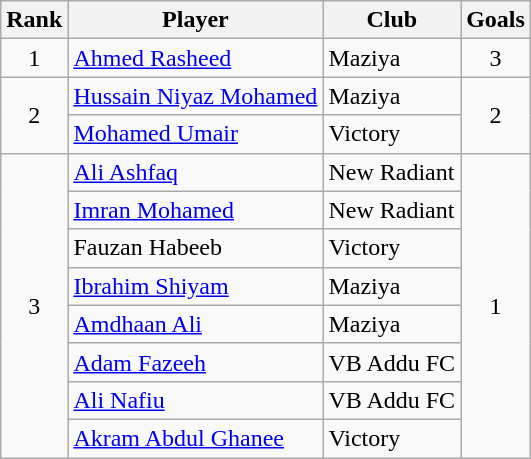<table class="wikitable" style="text-align:center">
<tr>
<th>Rank</th>
<th>Player</th>
<th>Club</th>
<th>Goals</th>
</tr>
<tr>
<td rowspan="1">1</td>
<td align="left"> <a href='#'>Ahmed Rasheed</a></td>
<td align="left">Maziya</td>
<td rowspan="1">3</td>
</tr>
<tr>
<td rowspan="2">2</td>
<td align="left"> <a href='#'>Hussain Niyaz Mohamed</a></td>
<td align="left">Maziya</td>
<td rowspan="2">2</td>
</tr>
<tr>
<td align="left"> <a href='#'>Mohamed Umair</a></td>
<td align="left">Victory</td>
</tr>
<tr>
<td rowspan="8">3</td>
<td align="left"> <a href='#'>Ali Ashfaq</a></td>
<td align="left">New Radiant</td>
<td rowspan="8">1</td>
</tr>
<tr>
<td align="left"> <a href='#'>Imran Mohamed</a></td>
<td align="left">New Radiant</td>
</tr>
<tr>
<td align="left"> Fauzan Habeeb</td>
<td align="left">Victory</td>
</tr>
<tr>
<td align="left"> <a href='#'>Ibrahim Shiyam</a></td>
<td align="left">Maziya</td>
</tr>
<tr>
<td align="left"> <a href='#'>Amdhaan Ali</a></td>
<td align="left">Maziya</td>
</tr>
<tr>
<td align="left"> <a href='#'>Adam Fazeeh</a></td>
<td align="left">VB Addu FC</td>
</tr>
<tr>
<td align="left"> <a href='#'>Ali Nafiu</a></td>
<td align="left">VB Addu FC</td>
</tr>
<tr>
<td align="left"> <a href='#'>Akram Abdul Ghanee</a></td>
<td align="left">Victory</td>
</tr>
</table>
